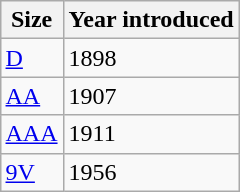<table class=wikitable align=right |>
<tr>
<th>Size</th>
<th>Year introduced</th>
</tr>
<tr>
<td><a href='#'>D</a></td>
<td>1898</td>
</tr>
<tr>
<td><a href='#'>AA</a></td>
<td>1907</td>
</tr>
<tr>
<td><a href='#'>AAA</a></td>
<td>1911</td>
</tr>
<tr>
<td><a href='#'>9V</a></td>
<td>1956</td>
</tr>
</table>
